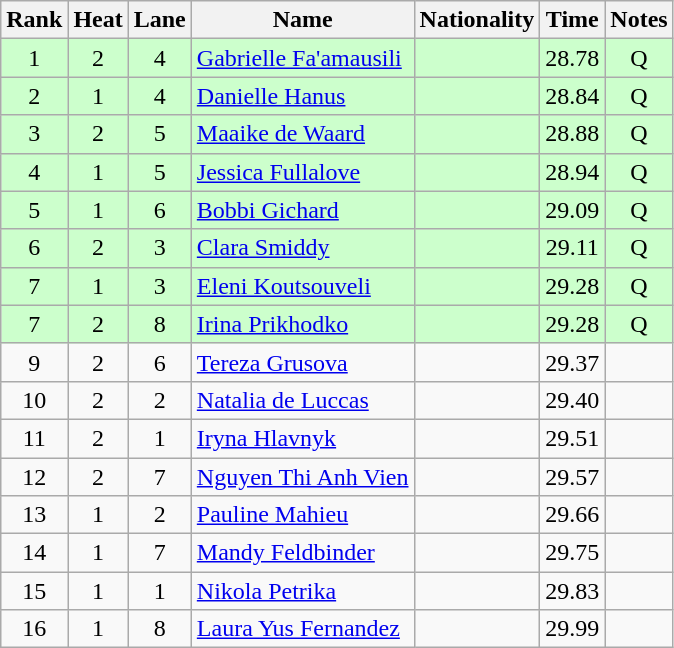<table class="wikitable sortable" style="text-align:center">
<tr>
<th>Rank</th>
<th>Heat</th>
<th>Lane</th>
<th>Name</th>
<th>Nationality</th>
<th>Time</th>
<th>Notes</th>
</tr>
<tr bgcolor=ccffcc>
<td>1</td>
<td>2</td>
<td>4</td>
<td align=left><a href='#'>Gabrielle Fa'amausili</a></td>
<td align=left></td>
<td>28.78</td>
<td>Q</td>
</tr>
<tr bgcolor=ccffcc>
<td>2</td>
<td>1</td>
<td>4</td>
<td align=left><a href='#'>Danielle Hanus</a></td>
<td align=left></td>
<td>28.84</td>
<td>Q</td>
</tr>
<tr bgcolor=ccffcc>
<td>3</td>
<td>2</td>
<td>5</td>
<td align=left><a href='#'>Maaike de Waard</a></td>
<td align=left></td>
<td>28.88</td>
<td>Q</td>
</tr>
<tr bgcolor=ccffcc>
<td>4</td>
<td>1</td>
<td>5</td>
<td align=left><a href='#'>Jessica Fullalove</a></td>
<td align=left></td>
<td>28.94</td>
<td>Q</td>
</tr>
<tr bgcolor=ccffcc>
<td>5</td>
<td>1</td>
<td>6</td>
<td align=left><a href='#'>Bobbi Gichard</a></td>
<td align=left></td>
<td>29.09</td>
<td>Q</td>
</tr>
<tr bgcolor=ccffcc>
<td>6</td>
<td>2</td>
<td>3</td>
<td align=left><a href='#'>Clara Smiddy</a></td>
<td align=left></td>
<td>29.11</td>
<td>Q</td>
</tr>
<tr bgcolor=ccffcc>
<td>7</td>
<td>1</td>
<td>3</td>
<td align=left><a href='#'>Eleni Koutsouveli</a></td>
<td align=left></td>
<td>29.28</td>
<td>Q</td>
</tr>
<tr bgcolor=ccffcc>
<td>7</td>
<td>2</td>
<td>8</td>
<td align=left><a href='#'>Irina Prikhodko</a></td>
<td align=left></td>
<td>29.28</td>
<td>Q</td>
</tr>
<tr>
<td>9</td>
<td>2</td>
<td>6</td>
<td align=left><a href='#'>Tereza Grusova</a></td>
<td align=left></td>
<td>29.37</td>
<td></td>
</tr>
<tr>
<td>10</td>
<td>2</td>
<td>2</td>
<td align=left><a href='#'>Natalia de Luccas</a></td>
<td align=left></td>
<td>29.40</td>
<td></td>
</tr>
<tr>
<td>11</td>
<td>2</td>
<td>1</td>
<td align=left><a href='#'>Iryna Hlavnyk</a></td>
<td align=left></td>
<td>29.51</td>
<td></td>
</tr>
<tr>
<td>12</td>
<td>2</td>
<td>7</td>
<td align=left><a href='#'>Nguyen Thi Anh Vien</a></td>
<td align=left></td>
<td>29.57</td>
<td></td>
</tr>
<tr>
<td>13</td>
<td>1</td>
<td>2</td>
<td align=left><a href='#'>Pauline Mahieu</a></td>
<td align=left></td>
<td>29.66</td>
<td></td>
</tr>
<tr>
<td>14</td>
<td>1</td>
<td>7</td>
<td align=left><a href='#'>Mandy Feldbinder</a></td>
<td align=left></td>
<td>29.75</td>
<td></td>
</tr>
<tr>
<td>15</td>
<td>1</td>
<td>1</td>
<td align=left><a href='#'>Nikola Petrika</a></td>
<td align=left></td>
<td>29.83</td>
<td></td>
</tr>
<tr>
<td>16</td>
<td>1</td>
<td>8</td>
<td align=left><a href='#'>Laura Yus Fernandez</a></td>
<td align=left></td>
<td>29.99</td>
<td></td>
</tr>
</table>
